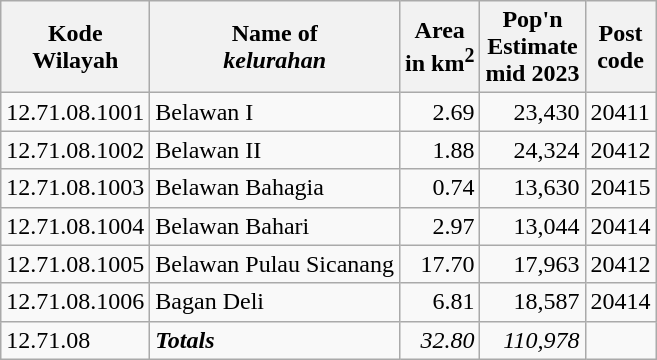<table class="sortable wikitable">
<tr>
<th>Kode<br>Wilayah</th>
<th>Name of <br><em>kelurahan</em></th>
<th>Area <br>in km<sup>2</sup></th>
<th>Pop'n<br>Estimate<br>mid 2023</th>
<th>Post<br>code</th>
</tr>
<tr>
<td>12.71.08.1001</td>
<td>Belawan I</td>
<td align="right">2.69</td>
<td align="right">23,430</td>
<td>20411</td>
</tr>
<tr>
<td>12.71.08.1002</td>
<td>Belawan II</td>
<td align="right">1.88</td>
<td align="right">24,324</td>
<td>20412</td>
</tr>
<tr>
<td>12.71.08.1003</td>
<td>Belawan Bahagia</td>
<td align="right">0.74</td>
<td align="right">13,630</td>
<td>20415</td>
</tr>
<tr>
<td>12.71.08.1004</td>
<td>Belawan Bahari</td>
<td align="right">2.97</td>
<td align="right">13,044</td>
<td>20414</td>
</tr>
<tr>
<td>12.71.08.1005</td>
<td>Belawan Pulau Sicanang</td>
<td align="right">17.70</td>
<td align="right">17,963</td>
<td>20412</td>
</tr>
<tr>
<td>12.71.08.1006</td>
<td>Bagan Deli</td>
<td align="right">6.81</td>
<td align="right">18,587</td>
<td>20414</td>
</tr>
<tr>
<td>12.71.08</td>
<td><strong><em>Totals</em></strong></td>
<td align="right"><em>32.80</em></td>
<td align="right"><em>110,978</em></td>
<td></td>
</tr>
</table>
